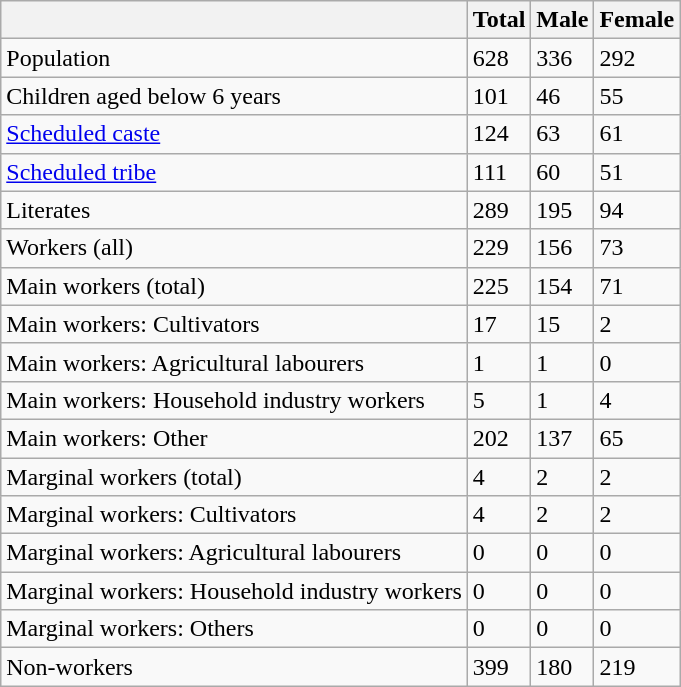<table class="wikitable sortable">
<tr>
<th></th>
<th>Total</th>
<th>Male</th>
<th>Female</th>
</tr>
<tr>
<td>Population</td>
<td>628</td>
<td>336</td>
<td>292</td>
</tr>
<tr>
<td>Children aged below 6 years</td>
<td>101</td>
<td>46</td>
<td>55</td>
</tr>
<tr>
<td><a href='#'>Scheduled caste</a></td>
<td>124</td>
<td>63</td>
<td>61</td>
</tr>
<tr>
<td><a href='#'>Scheduled tribe</a></td>
<td>111</td>
<td>60</td>
<td>51</td>
</tr>
<tr>
<td>Literates</td>
<td>289</td>
<td>195</td>
<td>94</td>
</tr>
<tr>
<td>Workers (all)</td>
<td>229</td>
<td>156</td>
<td>73</td>
</tr>
<tr>
<td>Main workers (total)</td>
<td>225</td>
<td>154</td>
<td>71</td>
</tr>
<tr>
<td>Main workers: Cultivators</td>
<td>17</td>
<td>15</td>
<td>2</td>
</tr>
<tr>
<td>Main workers: Agricultural labourers</td>
<td>1</td>
<td>1</td>
<td>0</td>
</tr>
<tr>
<td>Main workers: Household industry workers</td>
<td>5</td>
<td>1</td>
<td>4</td>
</tr>
<tr>
<td>Main workers: Other</td>
<td>202</td>
<td>137</td>
<td>65</td>
</tr>
<tr>
<td>Marginal workers (total)</td>
<td>4</td>
<td>2</td>
<td>2</td>
</tr>
<tr>
<td>Marginal workers: Cultivators</td>
<td>4</td>
<td>2</td>
<td>2</td>
</tr>
<tr>
<td>Marginal workers: Agricultural labourers</td>
<td>0</td>
<td>0</td>
<td>0</td>
</tr>
<tr>
<td>Marginal workers: Household industry workers</td>
<td>0</td>
<td>0</td>
<td>0</td>
</tr>
<tr>
<td>Marginal workers: Others</td>
<td>0</td>
<td>0</td>
<td>0</td>
</tr>
<tr>
<td>Non-workers</td>
<td>399</td>
<td>180</td>
<td>219</td>
</tr>
</table>
